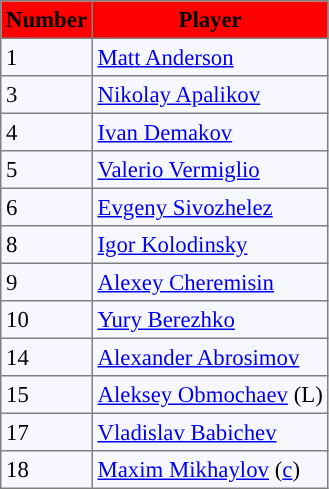<table bgcolor="#f7f8ff" cellpadding="3" cellspacing="0" border="1" style="font-size: 95%; border: gray solid 1px; border-collapse: collapse;">
<tr bgcolor="#ff0000">
<td align=center><strong>Number</strong></td>
<td align=center><strong>Player</strong></td>
</tr>
<tr align="left">
<td>1</td>
<td> <a href='#'>Matt Anderson</a></td>
</tr>
<tr align=left>
<td>3</td>
<td> <a href='#'>Nikolay Apalikov</a></td>
</tr>
<tr align="left">
<td>4</td>
<td> <a href='#'>Ivan Demakov</a></td>
</tr>
<tr align="left">
<td>5</td>
<td> <a href='#'>Valerio Vermiglio</a></td>
</tr>
<tr align="left">
<td>6</td>
<td> <a href='#'>Evgeny Sivozhelez</a></td>
</tr>
<tr align="left">
<td>8</td>
<td> <a href='#'>Igor Kolodinsky</a></td>
</tr>
<tr align="left">
<td>9</td>
<td> <a href='#'>Alexey Cheremisin</a></td>
</tr>
<tr align="left">
<td>10</td>
<td> <a href='#'>Yury Berezhko</a></td>
</tr>
<tr align="left">
<td>14</td>
<td> <a href='#'>Alexander Abrosimov</a></td>
</tr>
<tr align="left">
<td>15</td>
<td> <a href='#'>Aleksey Obmochaev</a> (L)</td>
</tr>
<tr align="left">
<td>17</td>
<td> <a href='#'>Vladislav Babichev</a></td>
</tr>
<tr align="left">
<td>18</td>
<td> <a href='#'>Maxim Mikhaylov</a> (<a href='#'>c</a>)</td>
</tr>
</table>
